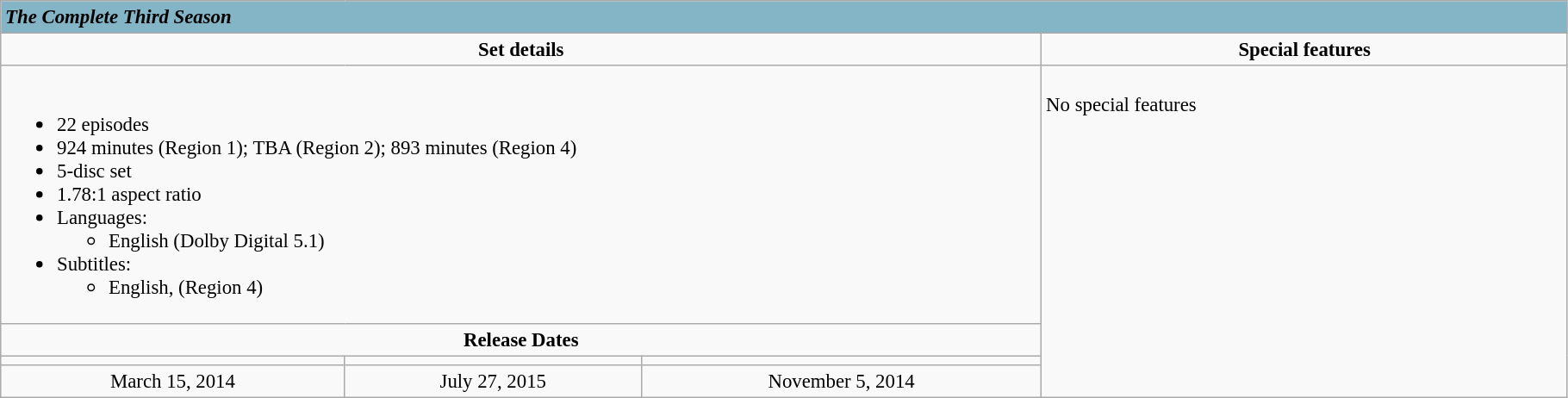<table class="wikitable" width="96%" style="font-size: 95%;">
<tr style="background:#84B5C6">
<td colspan="6"><strong><em>The Complete Third Season</em></strong></td>
</tr>
<tr>
<td align="center" width="300" colspan="3"><strong>Set details</strong></td>
<td width="400" align="center"><strong>Special features</strong></td>
</tr>
<tr valign="top">
<td colspan="3" align="left" width="300"><br><ul><li>22 episodes</li><li>924 minutes (Region 1); TBA (Region 2); 893 minutes (Region 4)</li><li>5-disc set</li><li>1.78:1 aspect ratio</li><li>Languages:<ul><li>English (Dolby Digital 5.1)</li></ul></li><li>Subtitles:<ul><li>English, (Region 4)</li></ul></li></ul></td>
<td rowspan="4" align="left" width="400"><br>No special features</td>
</tr>
<tr>
<td colspan="3" align="center"><strong>Release Dates</strong></td>
</tr>
<tr>
<td align="center"></td>
<td align="center"></td>
<td align="center"></td>
</tr>
<tr>
<td align="center">March 15, 2014</td>
<td align="center">July 27, 2015</td>
<td align="center">November 5, 2014</td>
</tr>
</table>
